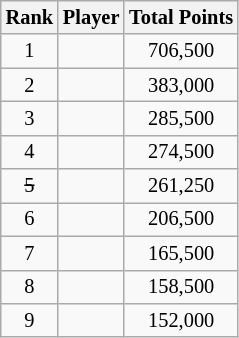<table class="wikitable" style="font-size: 85%">
<tr>
<th scope="col">Rank</th>
<th scope="col">Player</th>
<th scope="col">Total Points</th>
</tr>
<tr>
<td scope="row" align="center">1</td>
<td></td>
<td align="center">706,500</td>
</tr>
<tr>
<td scope="row" align="center">2</td>
<td></td>
<td align="center">383,000</td>
</tr>
<tr>
<td scope="row" align="center">3</td>
<td></td>
<td align="center">285,500</td>
</tr>
<tr>
<td scope="row" align="center">4</td>
<td></td>
<td align="center">274,500</td>
</tr>
<tr>
<td scope="row" align="center"><s>5</s></td>
<td></td>
<td align="center">261,250</td>
</tr>
<tr>
<td scope="row" align="center">6</td>
<td></td>
<td align="center">206,500</td>
</tr>
<tr>
<td scope="row" align="center">7</td>
<td></td>
<td align="center">165,500</td>
</tr>
<tr>
<td scope="row" align="center">8</td>
<td></td>
<td align="center">158,500</td>
</tr>
<tr>
<td scope="row" align="center">9</td>
<td></td>
<td align="center">152,000</td>
</tr>
</table>
